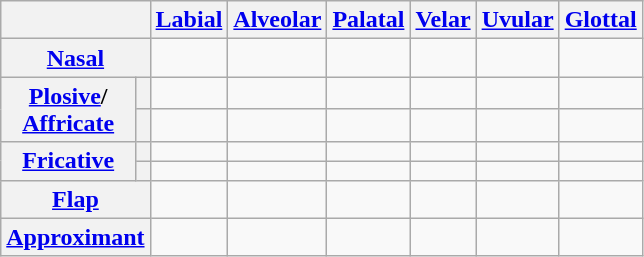<table class="wikitable" style="text-align:center;">
<tr>
<th colspan="2"></th>
<th><a href='#'>Labial</a></th>
<th><a href='#'>Alveolar</a></th>
<th><a href='#'>Palatal</a></th>
<th><a href='#'>Velar</a></th>
<th><a href='#'>Uvular</a></th>
<th><a href='#'>Glottal</a></th>
</tr>
<tr>
<th colspan="2"><a href='#'>Nasal</a></th>
<td></td>
<td></td>
<td></td>
<td></td>
<td></td>
<td></td>
</tr>
<tr>
<th rowspan="2"><a href='#'>Plosive</a>/<br><a href='#'>Affricate</a></th>
<th></th>
<td></td>
<td></td>
<td></td>
<td></td>
<td></td>
<td></td>
</tr>
<tr>
<th></th>
<td></td>
<td></td>
<td></td>
<td></td>
<td></td>
<td></td>
</tr>
<tr>
<th rowspan="2"><a href='#'>Fricative</a></th>
<th></th>
<td></td>
<td></td>
<td></td>
<td></td>
<td></td>
<td></td>
</tr>
<tr>
<th></th>
<td></td>
<td></td>
<td></td>
<td></td>
<td></td>
<td></td>
</tr>
<tr>
<th colspan="2"><a href='#'>Flap</a></th>
<td></td>
<td></td>
<td></td>
<td></td>
<td></td>
<td></td>
</tr>
<tr>
<th colspan="2"><a href='#'>Approximant</a></th>
<td></td>
<td></td>
<td></td>
<td></td>
<td></td>
<td></td>
</tr>
</table>
